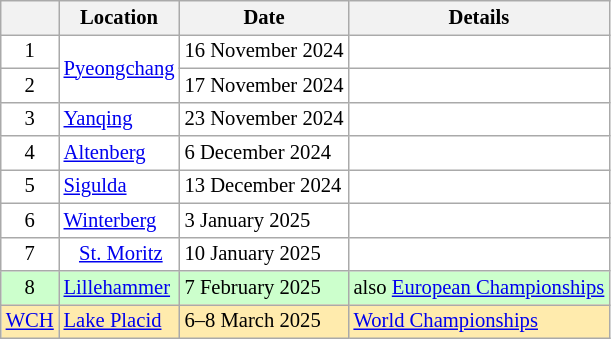<table class="wikitable plainrowheaders" style="background:#fff; font-size:86%; line-height:16px; border:grey solid 1px; border-collapse:collapse;">
<tr>
<th></th>
<th>Location</th>
<th>Date</th>
<th>Details</th>
</tr>
<tr>
<td align="center">1</td>
<td rowspan=2> <a href='#'>Pyeongchang</a></td>
<td>16 November 2024</td>
<td></td>
</tr>
<tr>
<td align="center">2</td>
<td>17 November 2024</td>
<td></td>
</tr>
<tr>
<td align="center">3</td>
<td> <a href='#'>Yanqing</a></td>
<td>23 November 2024</td>
<td></td>
</tr>
<tr>
<td align="center">4</td>
<td> <a href='#'>Altenberg</a></td>
<td>6 December 2024</td>
<td></td>
</tr>
<tr>
<td align="center">5</td>
<td> <a href='#'>Sigulda</a></td>
<td>13 December 2024</td>
<td></td>
</tr>
<tr>
<td align="center">6</td>
<td> <a href='#'>Winterberg</a></td>
<td>3 January 2025</td>
<td></td>
</tr>
<tr>
<td align="center">7</td>
<td>   <a href='#'>St. Moritz</a></td>
<td>10 January 2025</td>
<td></td>
</tr>
<tr style="background:#CCFFCC">
<td align="center">8</td>
<td> <a href='#'>Lillehammer</a></td>
<td>7 February 2025</td>
<td>also <a href='#'>European Championships</a></td>
</tr>
<tr style="background:#FFEBAD">
<td><a href='#'>WCH</a></td>
<td> <a href='#'>Lake Placid</a></td>
<td>6–8 March 2025</td>
<td><a href='#'>World Championships</a></td>
</tr>
</table>
